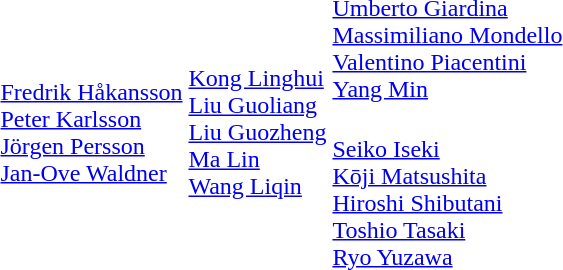<table>
<tr>
<td rowspan=2></td>
<td rowspan=2><br><a href='#'>Fredrik Håkansson</a><br><a href='#'>Peter Karlsson</a><br><a href='#'>Jörgen Persson</a><br><a href='#'>Jan-Ove Waldner</a></td>
<td rowspan=2><br><a href='#'>Kong Linghui</a><br><a href='#'>Liu Guoliang</a><br><a href='#'>Liu Guozheng</a><br><a href='#'>Ma Lin</a><br><a href='#'>Wang Liqin</a></td>
<td><br><a href='#'>Umberto Giardina</a><br><a href='#'>Massimiliano Mondello</a><br><a href='#'>Valentino Piacentini</a><br><a href='#'>Yang Min</a></td>
</tr>
<tr>
<td><br><a href='#'>Seiko Iseki</a><br><a href='#'>Kōji Matsushita</a><br><a href='#'>Hiroshi Shibutani</a><br><a href='#'>Toshio Tasaki</a><br><a href='#'>Ryo Yuzawa</a></td>
</tr>
</table>
